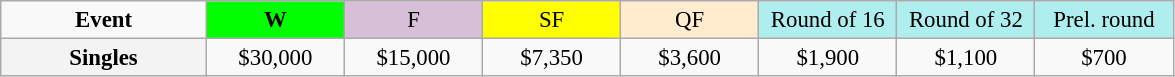<table class=wikitable style=font-size:95%;text-align:center>
<tr>
<td style="width:130px"><strong>Event</strong></td>
<td style="width:85px; background:lime"><strong>W</strong></td>
<td style="width:85px; background:thistle">F</td>
<td style="width:85px; background:#ffff00">SF</td>
<td style="width:85px; background:#ffebcd">QF</td>
<td style="width:85px; background:#afeeee">Round of 16</td>
<td style="width:85px; background:#afeeee">Round of 32</td>
<td style="width:85px; background:#afeeee">Prel. round</td>
</tr>
<tr>
<th style=background:#f3f3f3>Singles </th>
<td>$30,000</td>
<td>$15,000</td>
<td>$7,350</td>
<td>$3,600</td>
<td>$1,900</td>
<td>$1,100</td>
<td>$700</td>
</tr>
</table>
